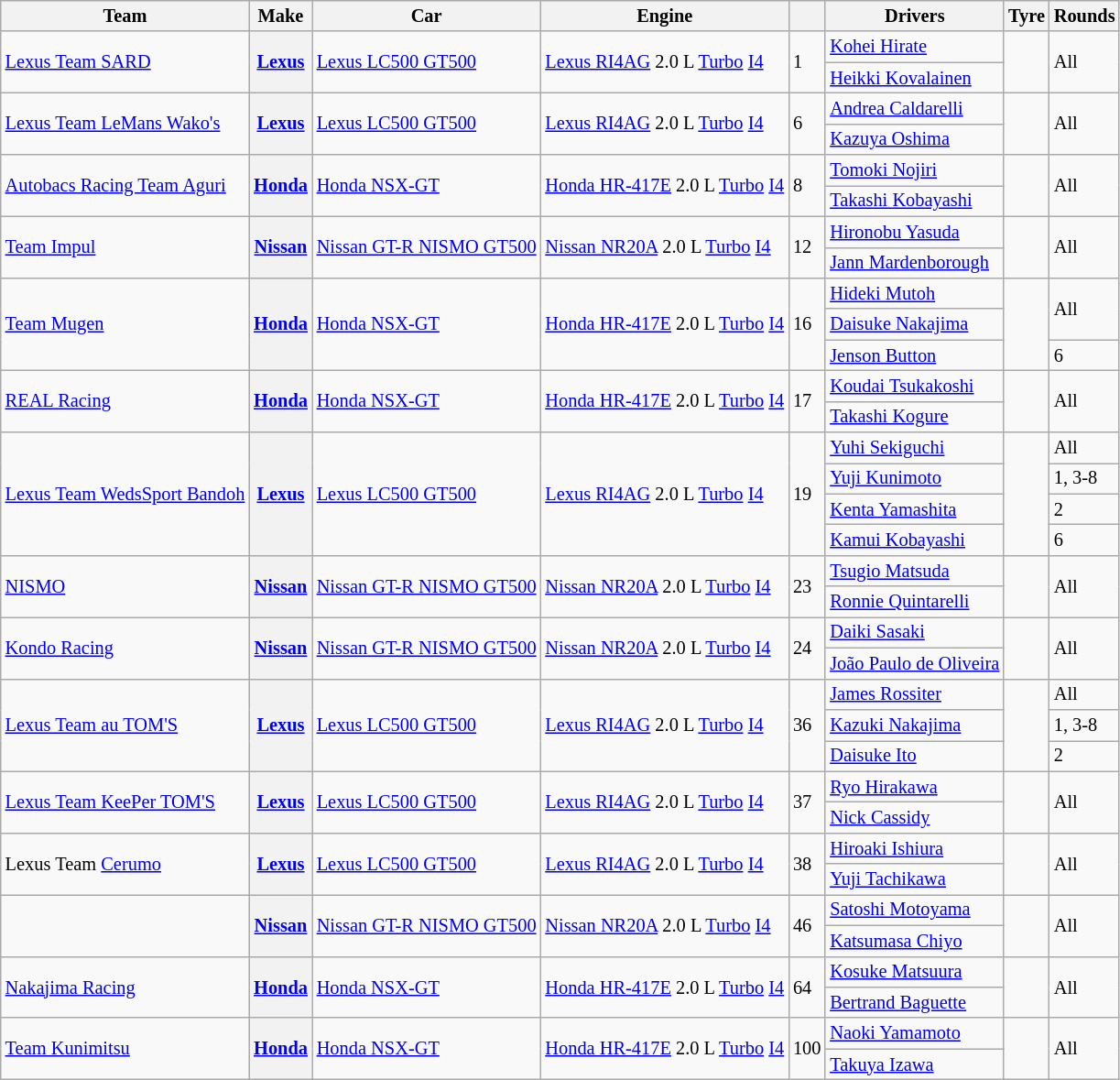<table class="wikitable" style="font-size: 85%;">
<tr>
<th>Team</th>
<th>Make</th>
<th>Car</th>
<th>Engine</th>
<th></th>
<th>Drivers</th>
<th>Tyre</th>
<th>Rounds</th>
</tr>
<tr>
<td rowspan=2> <a href='#'>Lexus Team SARD</a></td>
<th rowspan=2><a href='#'>Lexus</a></th>
<td rowspan=2><a href='#'>Lexus LC500 GT500</a></td>
<td rowspan=2><a href='#'>Lexus RI4AG</a> 2.0 L <a href='#'>Turbo</a> <a href='#'>I4</a></td>
<td rowspan=2>1</td>
<td> <a href='#'>Kohei Hirate</a></td>
<td rowspan=2 align=center></td>
<td rowspan=2>All</td>
</tr>
<tr>
<td> <a href='#'>Heikki Kovalainen</a></td>
</tr>
<tr>
<td rowspan=2> <a href='#'>Lexus Team LeMans Wako's</a></td>
<th rowspan=2><a href='#'>Lexus</a></th>
<td rowspan=2><a href='#'>Lexus LC500 GT500</a></td>
<td rowspan=2><a href='#'>Lexus RI4AG</a> 2.0 L <a href='#'>Turbo</a> <a href='#'>I4</a></td>
<td rowspan=2>6</td>
<td> <a href='#'>Andrea Caldarelli</a></td>
<td rowspan=2 align=center></td>
<td rowspan=2>All</td>
</tr>
<tr>
<td> <a href='#'>Kazuya Oshima</a></td>
</tr>
<tr>
<td rowspan=2> <a href='#'>Autobacs Racing Team Aguri</a></td>
<th rowspan=2><a href='#'>Honda</a></th>
<td rowspan=2><a href='#'>Honda NSX-GT</a></td>
<td rowspan=2><a href='#'>Honda HR-417E</a> 2.0 L <a href='#'>Turbo</a> <a href='#'>I4</a></td>
<td rowspan=2>8</td>
<td> <a href='#'>Tomoki Nojiri</a></td>
<td rowspan=2 align=center></td>
<td rowspan=2>All</td>
</tr>
<tr>
<td> <a href='#'>Takashi Kobayashi</a></td>
</tr>
<tr>
<td rowspan=2> <a href='#'>Team Impul</a></td>
<th rowspan=2><a href='#'>Nissan</a></th>
<td rowspan=2><a href='#'>Nissan GT-R NISMO GT500</a></td>
<td rowspan=2><a href='#'>Nissan NR20A</a> 2.0 L <a href='#'>Turbo</a> <a href='#'>I4</a></td>
<td rowspan=2>12</td>
<td> <a href='#'>Hironobu Yasuda</a></td>
<td rowspan=2 align=center></td>
<td rowspan=2>All</td>
</tr>
<tr>
<td> <a href='#'>Jann Mardenborough</a></td>
</tr>
<tr>
<td rowspan=3> <a href='#'>Team Mugen</a></td>
<th rowspan=3><a href='#'>Honda</a></th>
<td rowspan=3><a href='#'>Honda NSX-GT</a></td>
<td rowspan=3><a href='#'>Honda HR-417E</a> 2.0 L <a href='#'>Turbo</a> <a href='#'>I4</a></td>
<td rowspan=3>16</td>
<td> <a href='#'>Hideki Mutoh</a></td>
<td rowspan=3 align=center></td>
<td rowspan=2>All</td>
</tr>
<tr>
<td> <a href='#'>Daisuke Nakajima</a></td>
</tr>
<tr>
<td> <a href='#'>Jenson Button</a></td>
<td>6</td>
</tr>
<tr>
<td rowspan=2> <a href='#'>REAL Racing</a></td>
<th rowspan=2><a href='#'>Honda</a></th>
<td rowspan=2><a href='#'>Honda NSX-GT</a></td>
<td rowspan=2><a href='#'>Honda HR-417E</a> 2.0 L <a href='#'>Turbo</a> <a href='#'>I4</a></td>
<td rowspan=2>17</td>
<td> <a href='#'>Koudai Tsukakoshi</a></td>
<td rowspan=2 align=center></td>
<td rowspan=2>All</td>
</tr>
<tr>
<td> <a href='#'>Takashi Kogure</a></td>
</tr>
<tr>
<td rowspan=4> <a href='#'>Lexus Team WedsSport Bandoh</a></td>
<th rowspan=4><a href='#'>Lexus</a></th>
<td rowspan=4><a href='#'>Lexus LC500 GT500</a></td>
<td rowspan=4><a href='#'>Lexus RI4AG</a> 2.0 L <a href='#'>Turbo</a> <a href='#'>I4</a></td>
<td rowspan=4>19</td>
<td> <a href='#'>Yuhi Sekiguchi</a></td>
<td rowspan=4 align=center></td>
<td>All</td>
</tr>
<tr>
<td> <a href='#'>Yuji Kunimoto</a></td>
<td>1, 3-8</td>
</tr>
<tr>
<td> <a href='#'>Kenta Yamashita</a></td>
<td>2</td>
</tr>
<tr>
<td> <a href='#'>Kamui Kobayashi</a></td>
<td>6</td>
</tr>
<tr>
<td rowspan=2> <a href='#'>NISMO</a></td>
<th rowspan=2><a href='#'>Nissan</a></th>
<td rowspan=2><a href='#'>Nissan GT-R NISMO GT500</a></td>
<td rowspan=2><a href='#'>Nissan NR20A</a> 2.0 L <a href='#'>Turbo</a> <a href='#'>I4</a></td>
<td rowspan=2>23</td>
<td> <a href='#'>Tsugio Matsuda</a></td>
<td rowspan=2 align=center></td>
<td rowspan=2>All</td>
</tr>
<tr>
<td> <a href='#'>Ronnie Quintarelli</a></td>
</tr>
<tr>
<td rowspan=2> <a href='#'>Kondo Racing</a></td>
<th rowspan=2><a href='#'>Nissan</a></th>
<td rowspan=2><a href='#'>Nissan GT-R NISMO GT500</a></td>
<td rowspan=2><a href='#'>Nissan NR20A</a> 2.0 L <a href='#'>Turbo</a> <a href='#'>I4</a></td>
<td rowspan=2>24</td>
<td> <a href='#'>Daiki Sasaki</a></td>
<td rowspan=2 align=center></td>
<td rowspan=2>All</td>
</tr>
<tr>
<td> <a href='#'>João Paulo de Oliveira</a></td>
</tr>
<tr>
<td rowspan=3> <a href='#'>Lexus Team au TOM'S</a></td>
<th rowspan=3><a href='#'>Lexus</a></th>
<td rowspan=3><a href='#'>Lexus LC500 GT500</a></td>
<td rowspan=3><a href='#'>Lexus RI4AG</a> 2.0 L <a href='#'>Turbo</a> <a href='#'>I4</a></td>
<td rowspan=3>36</td>
<td> <a href='#'>James Rossiter</a></td>
<td rowspan=3 align=center></td>
<td>All</td>
</tr>
<tr>
<td> <a href='#'>Kazuki Nakajima</a></td>
<td>1, 3-8</td>
</tr>
<tr>
<td> <a href='#'>Daisuke Ito</a></td>
<td>2</td>
</tr>
<tr>
<td rowspan=2> <a href='#'>Lexus Team KeePer TOM'S</a></td>
<th rowspan=2><a href='#'>Lexus</a></th>
<td rowspan=2><a href='#'>Lexus LC500 GT500</a></td>
<td rowspan=2><a href='#'>Lexus RI4AG</a> 2.0 L <a href='#'>Turbo</a> <a href='#'>I4</a></td>
<td rowspan=2>37</td>
<td> <a href='#'>Ryo Hirakawa</a></td>
<td rowspan=2 align=center></td>
<td rowspan=2>All</td>
</tr>
<tr>
<td> <a href='#'>Nick Cassidy</a></td>
</tr>
<tr>
<td rowspan=2> Lexus Team  <a href='#'>Cerumo</a></td>
<th rowspan=2><a href='#'>Lexus</a></th>
<td rowspan=2><a href='#'>Lexus LC500 GT500</a></td>
<td rowspan=2><a href='#'>Lexus RI4AG</a> 2.0 L <a href='#'>Turbo</a> <a href='#'>I4</a></td>
<td rowspan=2>38</td>
<td> <a href='#'>Hiroaki Ishiura</a></td>
<td rowspan=2 align=center></td>
<td rowspan=2>All</td>
</tr>
<tr>
<td> <a href='#'>Yuji Tachikawa</a></td>
</tr>
<tr>
<td rowspan=2> </td>
<th rowspan=2><a href='#'>Nissan</a></th>
<td rowspan=2><a href='#'>Nissan GT-R NISMO GT500</a></td>
<td rowspan=2><a href='#'>Nissan NR20A</a> 2.0 L <a href='#'>Turbo</a> <a href='#'>I4</a></td>
<td rowspan=2>46</td>
<td> <a href='#'>Satoshi Motoyama</a></td>
<td rowspan=2 align=center></td>
<td rowspan=2>All</td>
</tr>
<tr>
<td> <a href='#'>Katsumasa Chiyo</a></td>
</tr>
<tr>
<td rowspan=2> <a href='#'>Nakajima Racing</a></td>
<th rowspan=2><a href='#'>Honda</a></th>
<td rowspan=2><a href='#'>Honda NSX-GT</a></td>
<td rowspan=2><a href='#'>Honda HR-417E</a> 2.0 L <a href='#'>Turbo</a> <a href='#'>I4</a></td>
<td rowspan=2>64</td>
<td> <a href='#'>Kosuke Matsuura</a></td>
<td rowspan=2 align=center></td>
<td rowspan=2>All</td>
</tr>
<tr>
<td> <a href='#'>Bertrand Baguette</a></td>
</tr>
<tr>
<td rowspan=2> <a href='#'>Team Kunimitsu</a></td>
<th rowspan=2><a href='#'>Honda</a></th>
<td rowspan=2><a href='#'>Honda NSX-GT</a></td>
<td rowspan=2><a href='#'>Honda HR-417E</a> 2.0 L <a href='#'>Turbo</a> <a href='#'>I4</a></td>
<td rowspan=2>100</td>
<td> <a href='#'>Naoki Yamamoto</a></td>
<td rowspan=2 align=center></td>
<td rowspan=2>All</td>
</tr>
<tr>
<td> <a href='#'>Takuya Izawa</a></td>
</tr>
</table>
